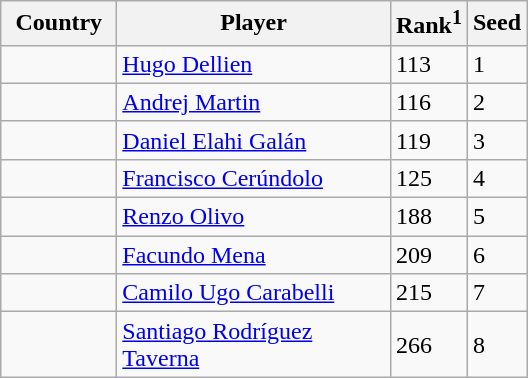<table class="sortable wikitable">
<tr>
<th width="70">Country</th>
<th width="175">Player</th>
<th>Rank<sup>1</sup></th>
<th>Seed</th>
</tr>
<tr>
<td></td>
<td><a href='#'>Hugo Dellien</a></td>
<td>113</td>
<td>1</td>
</tr>
<tr>
<td></td>
<td><a href='#'>Andrej Martin</a></td>
<td>116</td>
<td>2</td>
</tr>
<tr>
<td></td>
<td><a href='#'>Daniel Elahi Galán</a></td>
<td>119</td>
<td>3</td>
</tr>
<tr>
<td></td>
<td><a href='#'>Francisco Cerúndolo</a></td>
<td>125</td>
<td>4</td>
</tr>
<tr>
<td></td>
<td><a href='#'>Renzo Olivo</a></td>
<td>188</td>
<td>5</td>
</tr>
<tr>
<td></td>
<td><a href='#'>Facundo Mena</a></td>
<td>209</td>
<td>6</td>
</tr>
<tr>
<td></td>
<td><a href='#'>Camilo Ugo Carabelli</a></td>
<td>215</td>
<td>7</td>
</tr>
<tr>
<td></td>
<td><a href='#'>Santiago Rodríguez Taverna</a></td>
<td>266</td>
<td>8</td>
</tr>
</table>
